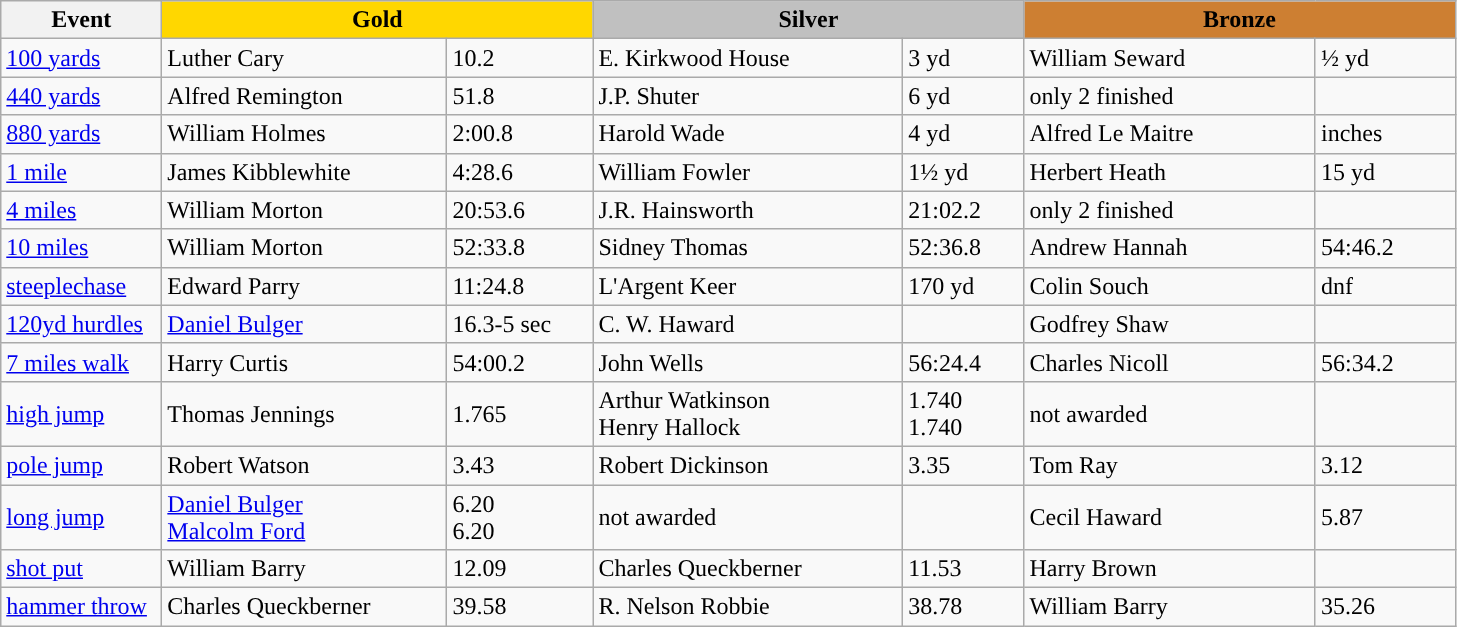<table class="wikitable" style="text-align:left">
<tr>
<th width=100>Event</th>
<th colspan="2" width="280" style="background:gold;">Gold</th>
<th colspan="2" width="280" style="background:silver;">Silver</th>
<th colspan="2" width="280" style="background:#CD7F32;">Bronze</th>
</tr>
<tr>
<td><a href='#'>100 yards</a></td>
<td> 	Luther Cary</td>
<td>10.2</td>
<td>E. Kirkwood House</td>
<td>3 yd</td>
<td>William Seward</td>
<td>½ yd</td>
</tr>
<tr>
<td><a href='#'>440 yards</a></td>
<td> Alfred Remington</td>
<td>51.8</td>
<td>J.P. Shuter</td>
<td>6 yd</td>
<td>only 2 finished</td>
<td></td>
</tr>
<tr>
<td><a href='#'>880 yards</a></td>
<td>William Holmes</td>
<td>2:00.8</td>
<td>Harold Wade</td>
<td>4 yd</td>
<td>Alfred Le Maitre</td>
<td>inches</td>
</tr>
<tr>
<td><a href='#'>1 mile</a></td>
<td>James Kibblewhite</td>
<td>4:28.6</td>
<td>William Fowler</td>
<td>1½ yd</td>
<td>Herbert Heath</td>
<td>15 yd</td>
</tr>
<tr>
<td><a href='#'>4 miles</a></td>
<td>William Morton</td>
<td>20:53.6</td>
<td>J.R. Hainsworth</td>
<td>21:02.2</td>
<td>only 2 finished</td>
<td></td>
</tr>
<tr>
<td><a href='#'>10 miles</a></td>
<td>William Morton</td>
<td>52:33.8</td>
<td>Sidney Thomas</td>
<td>52:36.8</td>
<td> Andrew Hannah</td>
<td>54:46.2</td>
</tr>
<tr>
<td><a href='#'>steeplechase</a></td>
<td>Edward Parry</td>
<td>11:24.8</td>
<td>L'Argent Keer</td>
<td>170 yd</td>
<td>Colin Souch</td>
<td>dnf</td>
</tr>
<tr>
<td><a href='#'>120yd hurdles</a></td>
<td> <a href='#'>Daniel Bulger</a></td>
<td>16.3-5 sec</td>
<td>C. W. Haward</td>
<td></td>
<td>Godfrey Shaw</td>
<td></td>
</tr>
<tr>
<td><a href='#'>7 miles walk</a></td>
<td>Harry Curtis</td>
<td>54:00.2</td>
<td>John Wells</td>
<td>56:24.4</td>
<td> Charles Nicoll</td>
<td>56:34.2</td>
</tr>
<tr>
<td><a href='#'>high jump</a></td>
<td>Thomas Jennings</td>
<td>1.765</td>
<td>Arthur Watkinson <br> Henry Hallock</td>
<td>1.740<br>1.740</td>
<td>not awarded</td>
</tr>
<tr>
<td><a href='#'>pole jump</a></td>
<td>Robert Watson</td>
<td>3.43</td>
<td>Robert Dickinson</td>
<td>3.35</td>
<td>Tom Ray</td>
<td>3.12</td>
</tr>
<tr>
<td><a href='#'>long jump</a></td>
<td> <a href='#'>Daniel Bulger</a> <br> <a href='#'>Malcolm Ford</a></td>
<td>6.20<br>6.20</td>
<td>not awarded</td>
<td></td>
<td>Cecil Haward</td>
<td>5.87</td>
</tr>
<tr>
<td><a href='#'>shot put</a></td>
<td> William Barry</td>
<td>12.09</td>
<td> Charles Queckberner</td>
<td>11.53</td>
<td>Harry Brown</td>
<td></td>
</tr>
<tr>
<td><a href='#'>hammer throw</a></td>
<td> Charles Queckberner</td>
<td>39.58</td>
<td> R. Nelson Robbie</td>
<td>38.78</td>
<td> William Barry</td>
<td>35.26</td>
</tr>
</table>
